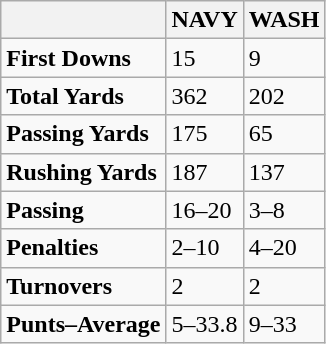<table class="wikitable">
<tr>
<th></th>
<th>NAVY</th>
<th>WASH</th>
</tr>
<tr>
<td><strong>First Downs</strong></td>
<td>15</td>
<td>9</td>
</tr>
<tr>
<td><strong>Total Yards</strong></td>
<td>362</td>
<td>202</td>
</tr>
<tr>
<td><strong>Passing Yards</strong></td>
<td>175</td>
<td>65</td>
</tr>
<tr>
<td><strong>Rushing Yards</strong></td>
<td>187</td>
<td>137</td>
</tr>
<tr>
<td><strong>Passing</strong></td>
<td>16–20</td>
<td>3–8</td>
</tr>
<tr>
<td><strong>Penalties</strong></td>
<td>2–10</td>
<td>4–20</td>
</tr>
<tr>
<td><strong>Turnovers</strong></td>
<td>2</td>
<td>2</td>
</tr>
<tr>
<td><strong>Punts–Average</strong></td>
<td>5–33.8</td>
<td>9–33</td>
</tr>
</table>
